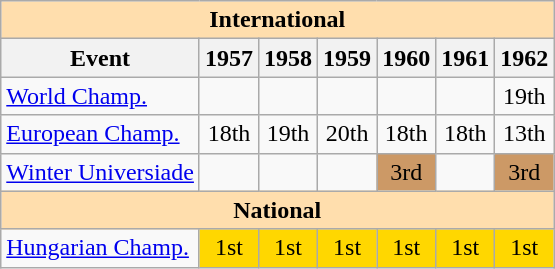<table class="wikitable" style="text-align:center">
<tr>
<th style="background-color: #ffdead; " colspan=7 align=center>International</th>
</tr>
<tr>
<th>Event</th>
<th>1957</th>
<th>1958</th>
<th>1959</th>
<th>1960</th>
<th>1961</th>
<th>1962</th>
</tr>
<tr>
<td align=left><a href='#'>World Champ.</a></td>
<td></td>
<td></td>
<td></td>
<td></td>
<td></td>
<td>19th</td>
</tr>
<tr>
<td align=left><a href='#'>European Champ.</a></td>
<td>18th</td>
<td>19th</td>
<td>20th</td>
<td>18th</td>
<td>18th</td>
<td>13th</td>
</tr>
<tr>
<td align=left><a href='#'>Winter Universiade</a></td>
<td></td>
<td></td>
<td></td>
<td bgcolor=cc9966>3rd</td>
<td></td>
<td bgcolor=cc9966>3rd</td>
</tr>
<tr>
<th style="background-color: #ffdead; " colspan=7 align=center>National</th>
</tr>
<tr>
<td align=left><a href='#'>Hungarian Champ.</a></td>
<td bgcolor=gold>1st</td>
<td bgcolor=gold>1st</td>
<td bgcolor=gold>1st</td>
<td bgcolor=gold>1st</td>
<td bgcolor=gold>1st</td>
<td bgcolor=gold>1st</td>
</tr>
</table>
